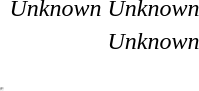<table>
<tr>
<th scope=row style="text-align:left"></th>
<td><br></td>
<td><em>Unknown</em></td>
<td><em>Unknown</em></td>
</tr>
<tr>
<th scope=row style="text-align:left"></th>
<td><br></td>
<td><br></td>
<td><em>Unknown</em></td>
</tr>
<tr>
<th scope=row style="text-align:left"></th>
<td></td>
<td></td>
<td></td>
</tr>
<tr>
<th scope=row style="text-align:left"></th>
<td></td>
<td></td>
<td></td>
</tr>
<tr style="background:#dfdfdf;">
</tr>
<tr>
<th scope=row style="text-align:left"></th>
<td><hr></td>
<td></td>
<td></td>
</tr>
<tr>
<th scope=row style="text-align:left"></th>
<td></td>
<td></td>
<td></td>
</tr>
</table>
